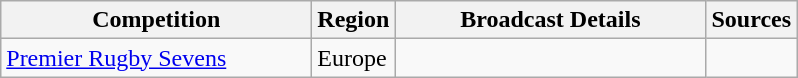<table class="wikitable">
<tr>
<th width="200">Competition</th>
<th>Region</th>
<th width="200">Broadcast Details</th>
<th>Sources</th>
</tr>
<tr>
<td><a href='#'>Premier Rugby Sevens</a></td>
<td>Europe</td>
<td></td>
</tr>
</table>
